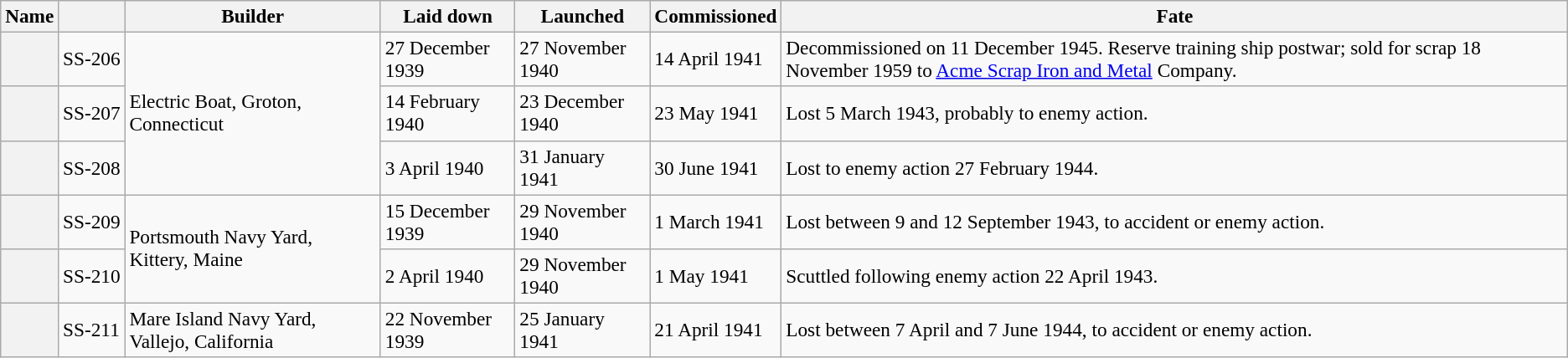<table class="wikitable plainrowheaders" style="font-size:97%;">
<tr>
<th scope="col">Name</th>
<th scope="col"></th>
<th scope="col">Builder</th>
<th scope="col">Laid down</th>
<th scope="col">Launched</th>
<th scope="col">Commissioned</th>
<th scope="col">Fate</th>
</tr>
<tr>
<th scope="row"></th>
<td style="white-space: nowrap;">SS-206</td>
<td rowspan=3>Electric Boat, Groton, Connecticut</td>
<td>27 December 1939</td>
<td>27 November 1940</td>
<td>14 April 1941</td>
<td>Decommissioned on 11 December 1945.  Reserve training ship postwar; sold for scrap 18 November 1959 to <a href='#'>Acme Scrap Iron and Metal</a> Company.</td>
</tr>
<tr>
<th scope="row"></th>
<td>SS-207</td>
<td>14 February 1940</td>
<td>23 December 1940</td>
<td>23 May 1941</td>
<td>Lost 5 March 1943, probably to enemy action.</td>
</tr>
<tr>
<th scope="row"></th>
<td>SS-208</td>
<td>3 April 1940</td>
<td>31 January 1941</td>
<td>30 June 1941</td>
<td>Lost to enemy action 27 February 1944.</td>
</tr>
<tr>
<th scope="row"></th>
<td>SS-209</td>
<td rowspan=2>Portsmouth Navy Yard, Kittery, Maine</td>
<td>15 December 1939</td>
<td>29 November 1940</td>
<td>1 March 1941</td>
<td>Lost between 9 and 12 September 1943, to accident or enemy action.</td>
</tr>
<tr>
<th scope="row"></th>
<td>SS-210</td>
<td>2 April 1940</td>
<td>29 November 1940</td>
<td>1 May 1941</td>
<td>Scuttled following enemy action 22 April 1943.</td>
</tr>
<tr>
<th scope="row"></th>
<td>SS-211</td>
<td>Mare Island Navy Yard, Vallejo, California</td>
<td>22 November 1939</td>
<td>25 January 1941</td>
<td>21 April 1941</td>
<td>Lost between 7 April and 7 June 1944, to accident or enemy action.</td>
</tr>
</table>
